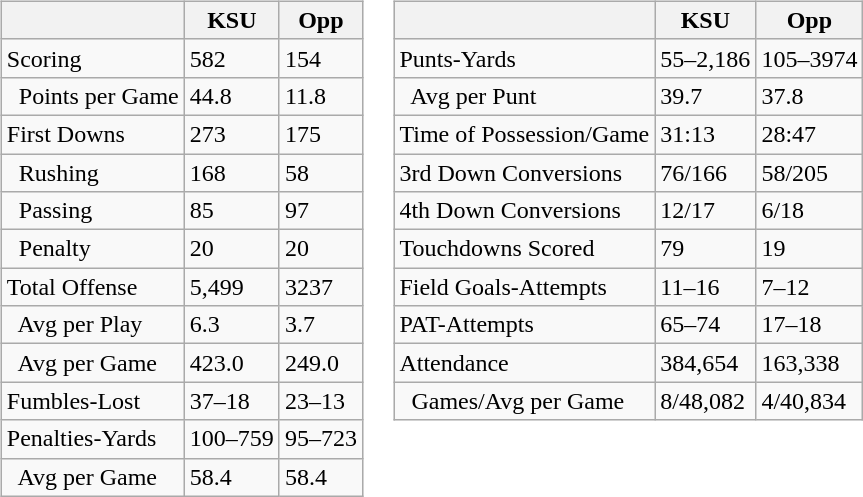<table>
<tr>
<td valign="top"><br><table class="wikitable" style="white-space:nowrap;">
<tr>
<th></th>
<th><strong>KSU</strong></th>
<th>Opp</th>
</tr>
<tr>
<td>Scoring</td>
<td>582</td>
<td>154</td>
</tr>
<tr>
<td>  Points per Game</td>
<td>44.8</td>
<td>11.8</td>
</tr>
<tr>
<td>First Downs</td>
<td>273</td>
<td>175</td>
</tr>
<tr>
<td>  Rushing</td>
<td>168</td>
<td>58</td>
</tr>
<tr>
<td>  Passing</td>
<td>85</td>
<td>97</td>
</tr>
<tr>
<td>  Penalty</td>
<td>20</td>
<td>20</td>
</tr>
<tr>
<td>Total Offense</td>
<td>5,499</td>
<td>3237</td>
</tr>
<tr>
<td>  Avg per Play</td>
<td>6.3</td>
<td>3.7</td>
</tr>
<tr>
<td>  Avg per Game</td>
<td>423.0</td>
<td>249.0</td>
</tr>
<tr>
<td>Fumbles-Lost</td>
<td>37–18</td>
<td>23–13</td>
</tr>
<tr>
<td>Penalties-Yards</td>
<td>100–759</td>
<td>95–723</td>
</tr>
<tr>
<td>  Avg per Game</td>
<td>58.4</td>
<td>58.4</td>
</tr>
</table>
</td>
<td valign="top"><br><table class="wikitable" style="white-space:nowrap;">
<tr>
<th></th>
<th><strong>KSU</strong></th>
<th>Opp</th>
</tr>
<tr>
<td>Punts-Yards</td>
<td>55–2,186</td>
<td>105–3974</td>
</tr>
<tr>
<td>  Avg per Punt</td>
<td>39.7</td>
<td>37.8</td>
</tr>
<tr>
<td>Time of Possession/Game</td>
<td>31:13</td>
<td>28:47</td>
</tr>
<tr>
<td>3rd Down Conversions</td>
<td>76/166</td>
<td>58/205</td>
</tr>
<tr>
<td>4th Down Conversions</td>
<td>12/17</td>
<td>6/18</td>
</tr>
<tr>
<td>Touchdowns Scored</td>
<td>79</td>
<td>19</td>
</tr>
<tr>
<td>Field Goals-Attempts</td>
<td>11–16</td>
<td>7–12</td>
</tr>
<tr>
<td>PAT-Attempts</td>
<td>65–74</td>
<td>17–18</td>
</tr>
<tr>
<td>Attendance</td>
<td>384,654</td>
<td>163,338</td>
</tr>
<tr>
<td>  Games/Avg per Game</td>
<td>8/48,082</td>
<td>4/40,834</td>
</tr>
</table>
</td>
</tr>
</table>
